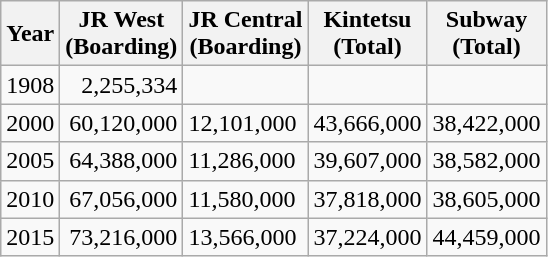<table class="wikitable">
<tr>
<th>Year</th>
<th>JR West<br>(Boarding)</th>
<th>JR Central<br>(Boarding)</th>
<th>Kintetsu<br>(Total)</th>
<th>Subway<br>(Total)</th>
</tr>
<tr>
<td>1908</td>
<td style="text-align: right;">2,255,334</td>
<td></td>
<td></td>
<td></td>
</tr>
<tr>
<td>2000</td>
<td style="text-align: right;">60,120,000</td>
<td>12,101,000</td>
<td style="text-align: right;">43,666,000</td>
<td style="text-align: right;">38,422,000</td>
</tr>
<tr>
<td>2005</td>
<td style="text-align: right;">64,388,000</td>
<td>11,286,000</td>
<td style="text-align: right;">39,607,000</td>
<td style="text-align: right;">38,582,000</td>
</tr>
<tr>
<td>2010</td>
<td style="text-align: right;">67,056,000</td>
<td>11,580,000</td>
<td style="text-align: right;">37,818,000</td>
<td style="text-align: right;">38,605,000</td>
</tr>
<tr>
<td>2015</td>
<td style="text-align: right;">73,216,000</td>
<td>13,566,000</td>
<td style="text-align: right;">37,224,000</td>
<td style="text-align: right;">44,459,000</td>
</tr>
</table>
